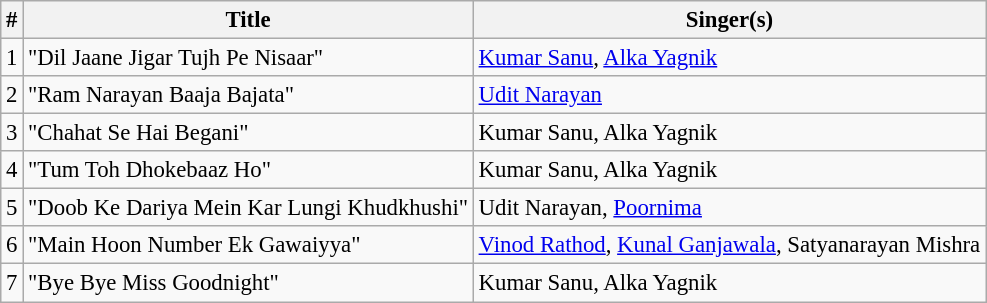<table class="wikitable sortable" style="font-size:95%;">
<tr>
<th>#</th>
<th>Title</th>
<th>Singer(s)</th>
</tr>
<tr>
<td>1</td>
<td>"Dil Jaane Jigar Tujh Pe Nisaar"</td>
<td><a href='#'>Kumar Sanu</a>, <a href='#'>Alka Yagnik</a></td>
</tr>
<tr>
<td>2</td>
<td>"Ram Narayan Baaja Bajata"</td>
<td><a href='#'>Udit Narayan</a></td>
</tr>
<tr>
<td>3</td>
<td>"Chahat Se Hai Begani"</td>
<td>Kumar Sanu, Alka Yagnik</td>
</tr>
<tr>
<td>4</td>
<td>"Tum Toh Dhokebaaz Ho"</td>
<td>Kumar Sanu, Alka Yagnik</td>
</tr>
<tr>
<td>5</td>
<td>"Doob Ke Dariya Mein Kar Lungi Khudkhushi"</td>
<td>Udit Narayan,  <a href='#'>Poornima</a></td>
</tr>
<tr>
<td>6</td>
<td>"Main Hoon Number Ek Gawaiyya"</td>
<td><a href='#'>Vinod Rathod</a>, <a href='#'>Kunal Ganjawala</a>, Satyanarayan Mishra</td>
</tr>
<tr>
<td>7</td>
<td>"Bye Bye Miss Goodnight"</td>
<td>Kumar Sanu, Alka Yagnik</td>
</tr>
</table>
